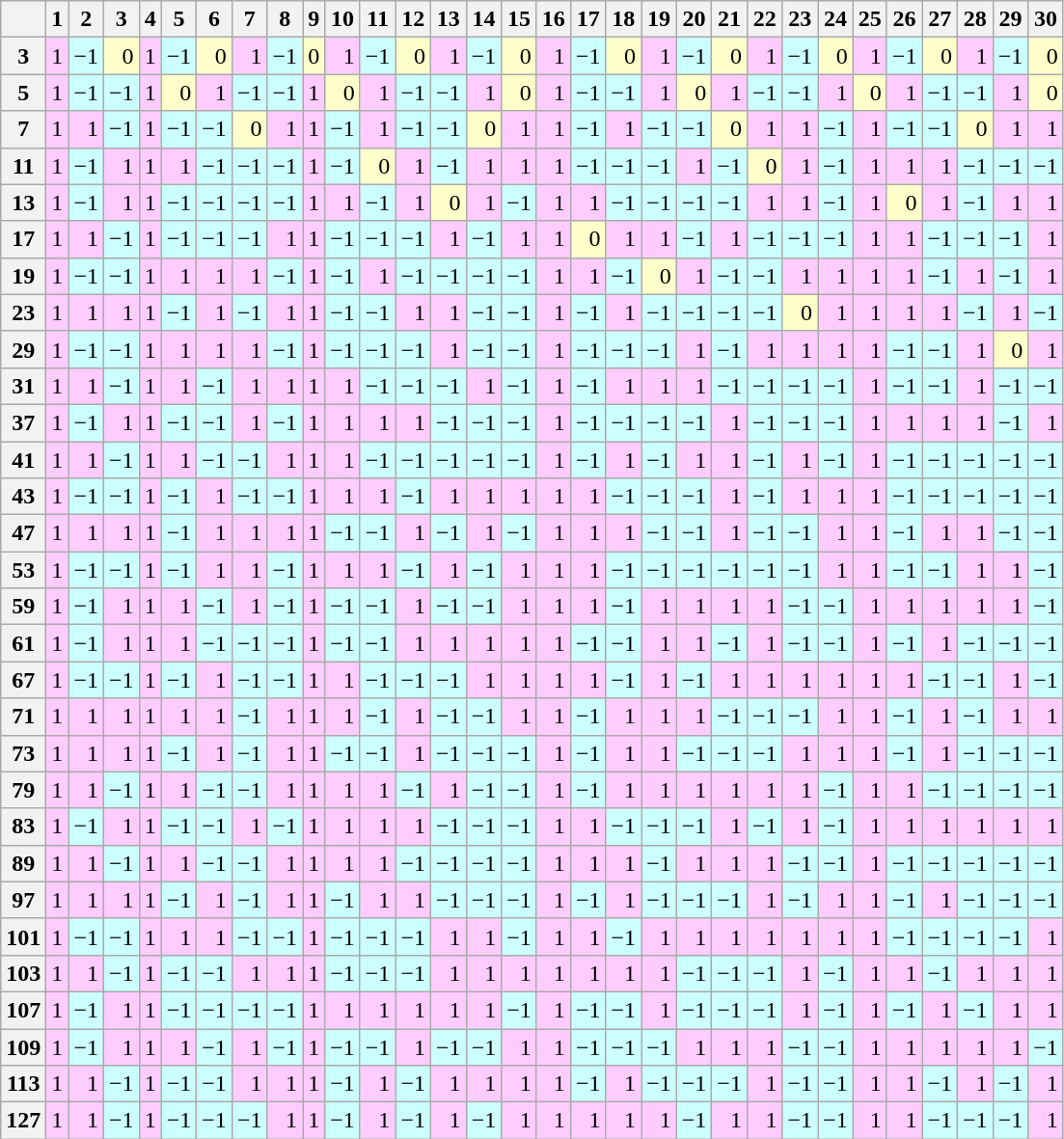<table class="wikitable" style="text-align:right;">
<tr>
<th></th>
<th>1</th>
<th>2</th>
<th>3</th>
<th>4</th>
<th>5</th>
<th>6</th>
<th>7</th>
<th>8</th>
<th>9</th>
<th>10</th>
<th>11</th>
<th>12</th>
<th>13</th>
<th>14</th>
<th>15</th>
<th>16</th>
<th>17</th>
<th>18</th>
<th>19</th>
<th>20</th>
<th>21</th>
<th>22</th>
<th>23</th>
<th>24</th>
<th>25</th>
<th>26</th>
<th>27</th>
<th>28</th>
<th>29</th>
<th>30</th>
</tr>
<tr>
<th>3</th>
<td style="background:#ffccff">1</td>
<td style="background:#ccffff">−1</td>
<td style="background:#ffffcc">0</td>
<td style="background:#ffccff">1</td>
<td style="background:#ccffff">−1</td>
<td style="background:#ffffcc">0</td>
<td style="background:#ffccff">1</td>
<td style="background:#ccffff">−1</td>
<td style="background:#ffffcc">0</td>
<td style="background:#ffccff">1</td>
<td style="background:#ccffff">−1</td>
<td style="background:#ffffcc">0</td>
<td style="background:#ffccff">1</td>
<td style="background:#ccffff">−1</td>
<td style="background:#ffffcc">0</td>
<td style="background:#ffccff">1</td>
<td style="background:#ccffff">−1</td>
<td style="background:#ffffcc">0</td>
<td style="background:#ffccff">1</td>
<td style="background:#ccffff">−1</td>
<td style="background:#ffffcc">0</td>
<td style="background:#ffccff">1</td>
<td style="background:#ccffff">−1</td>
<td style="background:#ffffcc">0</td>
<td style="background:#ffccff">1</td>
<td style="background:#ccffff">−1</td>
<td style="background:#ffffcc">0</td>
<td style="background:#ffccff">1</td>
<td style="background:#ccffff">−1</td>
<td style="background:#ffffcc">0</td>
</tr>
<tr>
<th>5</th>
<td style="background:#ffccff">1</td>
<td style="background:#ccffff">−1</td>
<td style="background:#ccffff">−1</td>
<td style="background:#ffccff">1</td>
<td style="background:#ffffcc">0</td>
<td style="background:#ffccff">1</td>
<td style="background:#ccffff">−1</td>
<td style="background:#ccffff">−1</td>
<td style="background:#ffccff">1</td>
<td style="background:#ffffcc">0</td>
<td style="background:#ffccff">1</td>
<td style="background:#ccffff">−1</td>
<td style="background:#ccffff">−1</td>
<td style="background:#ffccff">1</td>
<td style="background:#ffffcc">0</td>
<td style="background:#ffccff">1</td>
<td style="background:#ccffff">−1</td>
<td style="background:#ccffff">−1</td>
<td style="background:#ffccff">1</td>
<td style="background:#ffffcc">0</td>
<td style="background:#ffccff">1</td>
<td style="background:#ccffff">−1</td>
<td style="background:#ccffff">−1</td>
<td style="background:#ffccff">1</td>
<td style="background:#ffffcc">0</td>
<td style="background:#ffccff">1</td>
<td style="background:#ccffff">−1</td>
<td style="background:#ccffff">−1</td>
<td style="background:#ffccff">1</td>
<td style="background:#ffffcc">0</td>
</tr>
<tr>
<th>7</th>
<td style="background:#ffccff">1</td>
<td style="background:#ffccff">1</td>
<td style="background:#ccffff">−1</td>
<td style="background:#ffccff">1</td>
<td style="background:#ccffff">−1</td>
<td style="background:#ccffff">−1</td>
<td style="background:#ffffcc">0</td>
<td style="background:#ffccff">1</td>
<td style="background:#ffccff">1</td>
<td style="background:#ccffff">−1</td>
<td style="background:#ffccff">1</td>
<td style="background:#ccffff">−1</td>
<td style="background:#ccffff">−1</td>
<td style="background:#ffffcc">0</td>
<td style="background:#ffccff">1</td>
<td style="background:#ffccff">1</td>
<td style="background:#ccffff">−1</td>
<td style="background:#ffccff">1</td>
<td style="background:#ccffff">−1</td>
<td style="background:#ccffff">−1</td>
<td style="background:#ffffcc">0</td>
<td style="background:#ffccff">1</td>
<td style="background:#ffccff">1</td>
<td style="background:#ccffff">−1</td>
<td style="background:#ffccff">1</td>
<td style="background:#ccffff">−1</td>
<td style="background:#ccffff">−1</td>
<td style="background:#ffffcc">0</td>
<td style="background:#ffccff">1</td>
<td style="background:#ffccff">1</td>
</tr>
<tr>
<th>11</th>
<td style="background:#ffccff">1</td>
<td style="background:#ccffff">−1</td>
<td style="background:#ffccff">1</td>
<td style="background:#ffccff">1</td>
<td style="background:#ffccff">1</td>
<td style="background:#ccffff">−1</td>
<td style="background:#ccffff">−1</td>
<td style="background:#ccffff">−1</td>
<td style="background:#ffccff">1</td>
<td style="background:#ccffff">−1</td>
<td style="background:#ffffcc">0</td>
<td style="background:#ffccff">1</td>
<td style="background:#ccffff">−1</td>
<td style="background:#ffccff">1</td>
<td style="background:#ffccff">1</td>
<td style="background:#ffccff">1</td>
<td style="background:#ccffff">−1</td>
<td style="background:#ccffff">−1</td>
<td style="background:#ccffff">−1</td>
<td style="background:#ffccff">1</td>
<td style="background:#ccffff">−1</td>
<td style="background:#ffffcc">0</td>
<td style="background:#ffccff">1</td>
<td style="background:#ccffff">−1</td>
<td style="background:#ffccff">1</td>
<td style="background:#ffccff">1</td>
<td style="background:#ffccff">1</td>
<td style="background:#ccffff">−1</td>
<td style="background:#ccffff">−1</td>
<td style="background:#ccffff">−1</td>
</tr>
<tr>
<th>13</th>
<td style="background:#ffccff">1</td>
<td style="background:#ccffff">−1</td>
<td style="background:#ffccff">1</td>
<td style="background:#ffccff">1</td>
<td style="background:#ccffff">−1</td>
<td style="background:#ccffff">−1</td>
<td style="background:#ccffff">−1</td>
<td style="background:#ccffff">−1</td>
<td style="background:#ffccff">1</td>
<td style="background:#ffccff">1</td>
<td style="background:#ccffff">−1</td>
<td style="background:#ffccff">1</td>
<td style="background:#ffffcc">0</td>
<td style="background:#ffccff">1</td>
<td style="background:#ccffff">−1</td>
<td style="background:#ffccff">1</td>
<td style="background:#ffccff">1</td>
<td style="background:#ccffff">−1</td>
<td style="background:#ccffff">−1</td>
<td style="background:#ccffff">−1</td>
<td style="background:#ccffff">−1</td>
<td style="background:#ffccff">1</td>
<td style="background:#ffccff">1</td>
<td style="background:#ccffff">−1</td>
<td style="background:#ffccff">1</td>
<td style="background:#ffffcc">0</td>
<td style="background:#ffccff">1</td>
<td style="background:#ccffff">−1</td>
<td style="background:#ffccff">1</td>
<td style="background:#ffccff">1</td>
</tr>
<tr>
<th>17</th>
<td style="background:#ffccff">1</td>
<td style="background:#ffccff">1</td>
<td style="background:#ccffff">−1</td>
<td style="background:#ffccff">1</td>
<td style="background:#ccffff">−1</td>
<td style="background:#ccffff">−1</td>
<td style="background:#ccffff">−1</td>
<td style="background:#ffccff">1</td>
<td style="background:#ffccff">1</td>
<td style="background:#ccffff">−1</td>
<td style="background:#ccffff">−1</td>
<td style="background:#ccffff">−1</td>
<td style="background:#ffccff">1</td>
<td style="background:#ccffff">−1</td>
<td style="background:#ffccff">1</td>
<td style="background:#ffccff">1</td>
<td style="background:#ffffcc">0</td>
<td style="background:#ffccff">1</td>
<td style="background:#ffccff">1</td>
<td style="background:#ccffff">−1</td>
<td style="background:#ffccff">1</td>
<td style="background:#ccffff">−1</td>
<td style="background:#ccffff">−1</td>
<td style="background:#ccffff">−1</td>
<td style="background:#ffccff">1</td>
<td style="background:#ffccff">1</td>
<td style="background:#ccffff">−1</td>
<td style="background:#ccffff">−1</td>
<td style="background:#ccffff">−1</td>
<td style="background:#ffccff">1</td>
</tr>
<tr>
<th>19</th>
<td style="background:#ffccff">1</td>
<td style="background:#ccffff">−1</td>
<td style="background:#ccffff">−1</td>
<td style="background:#ffccff">1</td>
<td style="background:#ffccff">1</td>
<td style="background:#ffccff">1</td>
<td style="background:#ffccff">1</td>
<td style="background:#ccffff">−1</td>
<td style="background:#ffccff">1</td>
<td style="background:#ccffff">−1</td>
<td style="background:#ffccff">1</td>
<td style="background:#ccffff">−1</td>
<td style="background:#ccffff">−1</td>
<td style="background:#ccffff">−1</td>
<td style="background:#ccffff">−1</td>
<td style="background:#ffccff">1</td>
<td style="background:#ffccff">1</td>
<td style="background:#ccffff">−1</td>
<td style="background:#ffffcc">0</td>
<td style="background:#ffccff">1</td>
<td style="background:#ccffff">−1</td>
<td style="background:#ccffff">−1</td>
<td style="background:#ffccff">1</td>
<td style="background:#ffccff">1</td>
<td style="background:#ffccff">1</td>
<td style="background:#ffccff">1</td>
<td style="background:#ccffff">−1</td>
<td style="background:#ffccff">1</td>
<td style="background:#ccffff">−1</td>
<td style="background:#ffccff">1</td>
</tr>
<tr>
<th>23</th>
<td style="background:#ffccff">1</td>
<td style="background:#ffccff">1</td>
<td style="background:#ffccff">1</td>
<td style="background:#ffccff">1</td>
<td style="background:#ccffff">−1</td>
<td style="background:#ffccff">1</td>
<td style="background:#ccffff">−1</td>
<td style="background:#ffccff">1</td>
<td style="background:#ffccff">1</td>
<td style="background:#ccffff">−1</td>
<td style="background:#ccffff">−1</td>
<td style="background:#ffccff">1</td>
<td style="background:#ffccff">1</td>
<td style="background:#ccffff">−1</td>
<td style="background:#ccffff">−1</td>
<td style="background:#ffccff">1</td>
<td style="background:#ccffff">−1</td>
<td style="background:#ffccff">1</td>
<td style="background:#ccffff">−1</td>
<td style="background:#ccffff">−1</td>
<td style="background:#ccffff">−1</td>
<td style="background:#ccffff">−1</td>
<td style="background:#ffffcc">0</td>
<td style="background:#ffccff">1</td>
<td style="background:#ffccff">1</td>
<td style="background:#ffccff">1</td>
<td style="background:#ffccff">1</td>
<td style="background:#ccffff">−1</td>
<td style="background:#ffccff">1</td>
<td style="background:#ccffff">−1</td>
</tr>
<tr>
<th>29</th>
<td style="background:#ffccff">1</td>
<td style="background:#ccffff">−1</td>
<td style="background:#ccffff">−1</td>
<td style="background:#ffccff">1</td>
<td style="background:#ffccff">1</td>
<td style="background:#ffccff">1</td>
<td style="background:#ffccff">1</td>
<td style="background:#ccffff">−1</td>
<td style="background:#ffccff">1</td>
<td style="background:#ccffff">−1</td>
<td style="background:#ccffff">−1</td>
<td style="background:#ccffff">−1</td>
<td style="background:#ffccff">1</td>
<td style="background:#ccffff">−1</td>
<td style="background:#ccffff">−1</td>
<td style="background:#ffccff">1</td>
<td style="background:#ccffff">−1</td>
<td style="background:#ccffff">−1</td>
<td style="background:#ccffff">−1</td>
<td style="background:#ffccff">1</td>
<td style="background:#ccffff">−1</td>
<td style="background:#ffccff">1</td>
<td style="background:#ffccff">1</td>
<td style="background:#ffccff">1</td>
<td style="background:#ffccff">1</td>
<td style="background:#ccffff">−1</td>
<td style="background:#ccffff">−1</td>
<td style="background:#ffccff">1</td>
<td style="background:#ffffcc">0</td>
<td style="background:#ffccff">1</td>
</tr>
<tr>
<th>31</th>
<td style="background:#ffccff">1</td>
<td style="background:#ffccff">1</td>
<td style="background:#ccffff">−1</td>
<td style="background:#ffccff">1</td>
<td style="background:#ffccff">1</td>
<td style="background:#ccffff">−1</td>
<td style="background:#ffccff">1</td>
<td style="background:#ffccff">1</td>
<td style="background:#ffccff">1</td>
<td style="background:#ffccff">1</td>
<td style="background:#ccffff">−1</td>
<td style="background:#ccffff">−1</td>
<td style="background:#ccffff">−1</td>
<td style="background:#ffccff">1</td>
<td style="background:#ccffff">−1</td>
<td style="background:#ffccff">1</td>
<td style="background:#ccffff">−1</td>
<td style="background:#ffccff">1</td>
<td style="background:#ffccff">1</td>
<td style="background:#ffccff">1</td>
<td style="background:#ccffff">−1</td>
<td style="background:#ccffff">−1</td>
<td style="background:#ccffff">−1</td>
<td style="background:#ccffff">−1</td>
<td style="background:#ffccff">1</td>
<td style="background:#ccffff">−1</td>
<td style="background:#ccffff">−1</td>
<td style="background:#ffccff">1</td>
<td style="background:#ccffff">−1</td>
<td style="background:#ccffff">−1</td>
</tr>
<tr>
<th>37</th>
<td style="background:#ffccff">1</td>
<td style="background:#ccffff">−1</td>
<td style="background:#ffccff">1</td>
<td style="background:#ffccff">1</td>
<td style="background:#ccffff">−1</td>
<td style="background:#ccffff">−1</td>
<td style="background:#ffccff">1</td>
<td style="background:#ccffff">−1</td>
<td style="background:#ffccff">1</td>
<td style="background:#ffccff">1</td>
<td style="background:#ffccff">1</td>
<td style="background:#ffccff">1</td>
<td style="background:#ccffff">−1</td>
<td style="background:#ccffff">−1</td>
<td style="background:#ccffff">−1</td>
<td style="background:#ffccff">1</td>
<td style="background:#ccffff">−1</td>
<td style="background:#ccffff">−1</td>
<td style="background:#ccffff">−1</td>
<td style="background:#ccffff">−1</td>
<td style="background:#ffccff">1</td>
<td style="background:#ccffff">−1</td>
<td style="background:#ccffff">−1</td>
<td style="background:#ccffff">−1</td>
<td style="background:#ffccff">1</td>
<td style="background:#ffccff">1</td>
<td style="background:#ffccff">1</td>
<td style="background:#ffccff">1</td>
<td style="background:#ccffff">−1</td>
<td style="background:#ffccff">1</td>
</tr>
<tr>
<th>41</th>
<td style="background:#ffccff">1</td>
<td style="background:#ffccff">1</td>
<td style="background:#ccffff">−1</td>
<td style="background:#ffccff">1</td>
<td style="background:#ffccff">1</td>
<td style="background:#ccffff">−1</td>
<td style="background:#ccffff">−1</td>
<td style="background:#ffccff">1</td>
<td style="background:#ffccff">1</td>
<td style="background:#ffccff">1</td>
<td style="background:#ccffff">−1</td>
<td style="background:#ccffff">−1</td>
<td style="background:#ccffff">−1</td>
<td style="background:#ccffff">−1</td>
<td style="background:#ccffff">−1</td>
<td style="background:#ffccff">1</td>
<td style="background:#ccffff">−1</td>
<td style="background:#ffccff">1</td>
<td style="background:#ccffff">−1</td>
<td style="background:#ffccff">1</td>
<td style="background:#ffccff">1</td>
<td style="background:#ccffff">−1</td>
<td style="background:#ffccff">1</td>
<td style="background:#ccffff">−1</td>
<td style="background:#ffccff">1</td>
<td style="background:#ccffff">−1</td>
<td style="background:#ccffff">−1</td>
<td style="background:#ccffff">−1</td>
<td style="background:#ccffff">−1</td>
<td style="background:#ccffff">−1</td>
</tr>
<tr>
<th>43</th>
<td style="background:#ffccff">1</td>
<td style="background:#ccffff">−1</td>
<td style="background:#ccffff">−1</td>
<td style="background:#ffccff">1</td>
<td style="background:#ccffff">−1</td>
<td style="background:#ffccff">1</td>
<td style="background:#ccffff">−1</td>
<td style="background:#ccffff">−1</td>
<td style="background:#ffccff">1</td>
<td style="background:#ffccff">1</td>
<td style="background:#ffccff">1</td>
<td style="background:#ccffff">−1</td>
<td style="background:#ffccff">1</td>
<td style="background:#ffccff">1</td>
<td style="background:#ffccff">1</td>
<td style="background:#ffccff">1</td>
<td style="background:#ffccff">1</td>
<td style="background:#ccffff">−1</td>
<td style="background:#ccffff">−1</td>
<td style="background:#ccffff">−1</td>
<td style="background:#ffccff">1</td>
<td style="background:#ccffff">−1</td>
<td style="background:#ffccff">1</td>
<td style="background:#ffccff">1</td>
<td style="background:#ffccff">1</td>
<td style="background:#ccffff">−1</td>
<td style="background:#ccffff">−1</td>
<td style="background:#ccffff">−1</td>
<td style="background:#ccffff">−1</td>
<td style="background:#ccffff">−1</td>
</tr>
<tr>
<th>47</th>
<td style="background:#ffccff">1</td>
<td style="background:#ffccff">1</td>
<td style="background:#ffccff">1</td>
<td style="background:#ffccff">1</td>
<td style="background:#ccffff">−1</td>
<td style="background:#ffccff">1</td>
<td style="background:#ffccff">1</td>
<td style="background:#ffccff">1</td>
<td style="background:#ffccff">1</td>
<td style="background:#ccffff">−1</td>
<td style="background:#ccffff">−1</td>
<td style="background:#ffccff">1</td>
<td style="background:#ccffff">−1</td>
<td style="background:#ffccff">1</td>
<td style="background:#ccffff">−1</td>
<td style="background:#ffccff">1</td>
<td style="background:#ffccff">1</td>
<td style="background:#ffccff">1</td>
<td style="background:#ccffff">−1</td>
<td style="background:#ccffff">−1</td>
<td style="background:#ffccff">1</td>
<td style="background:#ccffff">−1</td>
<td style="background:#ccffff">−1</td>
<td style="background:#ffccff">1</td>
<td style="background:#ffccff">1</td>
<td style="background:#ccffff">−1</td>
<td style="background:#ffccff">1</td>
<td style="background:#ffccff">1</td>
<td style="background:#ccffff">−1</td>
<td style="background:#ccffff">−1</td>
</tr>
<tr>
<th>53</th>
<td style="background:#ffccff">1</td>
<td style="background:#ccffff">−1</td>
<td style="background:#ccffff">−1</td>
<td style="background:#ffccff">1</td>
<td style="background:#ccffff">−1</td>
<td style="background:#ffccff">1</td>
<td style="background:#ffccff">1</td>
<td style="background:#ccffff">−1</td>
<td style="background:#ffccff">1</td>
<td style="background:#ffccff">1</td>
<td style="background:#ffccff">1</td>
<td style="background:#ccffff">−1</td>
<td style="background:#ffccff">1</td>
<td style="background:#ccffff">−1</td>
<td style="background:#ffccff">1</td>
<td style="background:#ffccff">1</td>
<td style="background:#ffccff">1</td>
<td style="background:#ccffff">−1</td>
<td style="background:#ccffff">−1</td>
<td style="background:#ccffff">−1</td>
<td style="background:#ccffff">−1</td>
<td style="background:#ccffff">−1</td>
<td style="background:#ccffff">−1</td>
<td style="background:#ffccff">1</td>
<td style="background:#ffccff">1</td>
<td style="background:#ccffff">−1</td>
<td style="background:#ccffff">−1</td>
<td style="background:#ffccff">1</td>
<td style="background:#ffccff">1</td>
<td style="background:#ccffff">−1</td>
</tr>
<tr>
<th>59</th>
<td style="background:#ffccff">1</td>
<td style="background:#ccffff">−1</td>
<td style="background:#ffccff">1</td>
<td style="background:#ffccff">1</td>
<td style="background:#ffccff">1</td>
<td style="background:#ccffff">−1</td>
<td style="background:#ffccff">1</td>
<td style="background:#ccffff">−1</td>
<td style="background:#ffccff">1</td>
<td style="background:#ccffff">−1</td>
<td style="background:#ccffff">−1</td>
<td style="background:#ffccff">1</td>
<td style="background:#ccffff">−1</td>
<td style="background:#ccffff">−1</td>
<td style="background:#ffccff">1</td>
<td style="background:#ffccff">1</td>
<td style="background:#ffccff">1</td>
<td style="background:#ccffff">−1</td>
<td style="background:#ffccff">1</td>
<td style="background:#ffccff">1</td>
<td style="background:#ffccff">1</td>
<td style="background:#ffccff">1</td>
<td style="background:#ccffff">−1</td>
<td style="background:#ccffff">−1</td>
<td style="background:#ffccff">1</td>
<td style="background:#ffccff">1</td>
<td style="background:#ffccff">1</td>
<td style="background:#ffccff">1</td>
<td style="background:#ffccff">1</td>
<td style="background:#ccffff">−1</td>
</tr>
<tr>
<th>61</th>
<td style="background:#ffccff">1</td>
<td style="background:#ccffff">−1</td>
<td style="background:#ffccff">1</td>
<td style="background:#ffccff">1</td>
<td style="background:#ffccff">1</td>
<td style="background:#ccffff">−1</td>
<td style="background:#ccffff">−1</td>
<td style="background:#ccffff">−1</td>
<td style="background:#ffccff">1</td>
<td style="background:#ccffff">−1</td>
<td style="background:#ccffff">−1</td>
<td style="background:#ffccff">1</td>
<td style="background:#ffccff">1</td>
<td style="background:#ffccff">1</td>
<td style="background:#ffccff">1</td>
<td style="background:#ffccff">1</td>
<td style="background:#ccffff">−1</td>
<td style="background:#ccffff">−1</td>
<td style="background:#ffccff">1</td>
<td style="background:#ffccff">1</td>
<td style="background:#ccffff">−1</td>
<td style="background:#ffccff">1</td>
<td style="background:#ccffff">−1</td>
<td style="background:#ccffff">−1</td>
<td style="background:#ffccff">1</td>
<td style="background:#ccffff">−1</td>
<td style="background:#ffccff">1</td>
<td style="background:#ccffff">−1</td>
<td style="background:#ccffff">−1</td>
<td style="background:#ccffff">−1</td>
</tr>
<tr>
<th>67</th>
<td style="background:#ffccff">1</td>
<td style="background:#ccffff">−1</td>
<td style="background:#ccffff">−1</td>
<td style="background:#ffccff">1</td>
<td style="background:#ccffff">−1</td>
<td style="background:#ffccff">1</td>
<td style="background:#ccffff">−1</td>
<td style="background:#ccffff">−1</td>
<td style="background:#ffccff">1</td>
<td style="background:#ffccff">1</td>
<td style="background:#ccffff">−1</td>
<td style="background:#ccffff">−1</td>
<td style="background:#ccffff">−1</td>
<td style="background:#ffccff">1</td>
<td style="background:#ffccff">1</td>
<td style="background:#ffccff">1</td>
<td style="background:#ffccff">1</td>
<td style="background:#ccffff">−1</td>
<td style="background:#ffccff">1</td>
<td style="background:#ccffff">−1</td>
<td style="background:#ffccff">1</td>
<td style="background:#ffccff">1</td>
<td style="background:#ffccff">1</td>
<td style="background:#ffccff">1</td>
<td style="background:#ffccff">1</td>
<td style="background:#ffccff">1</td>
<td style="background:#ccffff">−1</td>
<td style="background:#ccffff">−1</td>
<td style="background:#ffccff">1</td>
<td style="background:#ccffff">−1</td>
</tr>
<tr>
<th>71</th>
<td style="background:#ffccff">1</td>
<td style="background:#ffccff">1</td>
<td style="background:#ffccff">1</td>
<td style="background:#ffccff">1</td>
<td style="background:#ffccff">1</td>
<td style="background:#ffccff">1</td>
<td style="background:#ccffff">−1</td>
<td style="background:#ffccff">1</td>
<td style="background:#ffccff">1</td>
<td style="background:#ffccff">1</td>
<td style="background:#ccffff">−1</td>
<td style="background:#ffccff">1</td>
<td style="background:#ccffff">−1</td>
<td style="background:#ccffff">−1</td>
<td style="background:#ffccff">1</td>
<td style="background:#ffccff">1</td>
<td style="background:#ccffff">−1</td>
<td style="background:#ffccff">1</td>
<td style="background:#ffccff">1</td>
<td style="background:#ffccff">1</td>
<td style="background:#ccffff">−1</td>
<td style="background:#ccffff">−1</td>
<td style="background:#ccffff">−1</td>
<td style="background:#ffccff">1</td>
<td style="background:#ffccff">1</td>
<td style="background:#ccffff">−1</td>
<td style="background:#ffccff">1</td>
<td style="background:#ccffff">−1</td>
<td style="background:#ffccff">1</td>
<td style="background:#ffccff">1</td>
</tr>
<tr>
<th>73</th>
<td style="background:#ffccff">1</td>
<td style="background:#ffccff">1</td>
<td style="background:#ffccff">1</td>
<td style="background:#ffccff">1</td>
<td style="background:#ccffff">−1</td>
<td style="background:#ffccff">1</td>
<td style="background:#ccffff">−1</td>
<td style="background:#ffccff">1</td>
<td style="background:#ffccff">1</td>
<td style="background:#ccffff">−1</td>
<td style="background:#ccffff">−1</td>
<td style="background:#ffccff">1</td>
<td style="background:#ccffff">−1</td>
<td style="background:#ccffff">−1</td>
<td style="background:#ccffff">−1</td>
<td style="background:#ffccff">1</td>
<td style="background:#ccffff">−1</td>
<td style="background:#ffccff">1</td>
<td style="background:#ffccff">1</td>
<td style="background:#ccffff">−1</td>
<td style="background:#ccffff">−1</td>
<td style="background:#ccffff">−1</td>
<td style="background:#ffccff">1</td>
<td style="background:#ffccff">1</td>
<td style="background:#ffccff">1</td>
<td style="background:#ccffff">−1</td>
<td style="background:#ffccff">1</td>
<td style="background:#ccffff">−1</td>
<td style="background:#ccffff">−1</td>
<td style="background:#ccffff">−1</td>
</tr>
<tr>
<th>79</th>
<td style="background:#ffccff">1</td>
<td style="background:#ffccff">1</td>
<td style="background:#ccffff">−1</td>
<td style="background:#ffccff">1</td>
<td style="background:#ffccff">1</td>
<td style="background:#ccffff">−1</td>
<td style="background:#ccffff">−1</td>
<td style="background:#ffccff">1</td>
<td style="background:#ffccff">1</td>
<td style="background:#ffccff">1</td>
<td style="background:#ffccff">1</td>
<td style="background:#ccffff">−1</td>
<td style="background:#ffccff">1</td>
<td style="background:#ccffff">−1</td>
<td style="background:#ccffff">−1</td>
<td style="background:#ffccff">1</td>
<td style="background:#ccffff">−1</td>
<td style="background:#ffccff">1</td>
<td style="background:#ffccff">1</td>
<td style="background:#ffccff">1</td>
<td style="background:#ffccff">1</td>
<td style="background:#ffccff">1</td>
<td style="background:#ffccff">1</td>
<td style="background:#ccffff">−1</td>
<td style="background:#ffccff">1</td>
<td style="background:#ffccff">1</td>
<td style="background:#ccffff">−1</td>
<td style="background:#ccffff">−1</td>
<td style="background:#ccffff">−1</td>
<td style="background:#ccffff">−1</td>
</tr>
<tr>
<th>83</th>
<td style="background:#ffccff">1</td>
<td style="background:#ccffff">−1</td>
<td style="background:#ffccff">1</td>
<td style="background:#ffccff">1</td>
<td style="background:#ccffff">−1</td>
<td style="background:#ccffff">−1</td>
<td style="background:#ffccff">1</td>
<td style="background:#ccffff">−1</td>
<td style="background:#ffccff">1</td>
<td style="background:#ffccff">1</td>
<td style="background:#ffccff">1</td>
<td style="background:#ffccff">1</td>
<td style="background:#ccffff">−1</td>
<td style="background:#ccffff">−1</td>
<td style="background:#ccffff">−1</td>
<td style="background:#ffccff">1</td>
<td style="background:#ffccff">1</td>
<td style="background:#ccffff">−1</td>
<td style="background:#ccffff">−1</td>
<td style="background:#ccffff">−1</td>
<td style="background:#ffccff">1</td>
<td style="background:#ccffff">−1</td>
<td style="background:#ffccff">1</td>
<td style="background:#ccffff">−1</td>
<td style="background:#ffccff">1</td>
<td style="background:#ffccff">1</td>
<td style="background:#ffccff">1</td>
<td style="background:#ffccff">1</td>
<td style="background:#ffccff">1</td>
<td style="background:#ffccff">1</td>
</tr>
<tr>
<th>89</th>
<td style="background:#ffccff">1</td>
<td style="background:#ffccff">1</td>
<td style="background:#ccffff">−1</td>
<td style="background:#ffccff">1</td>
<td style="background:#ffccff">1</td>
<td style="background:#ccffff">−1</td>
<td style="background:#ccffff">−1</td>
<td style="background:#ffccff">1</td>
<td style="background:#ffccff">1</td>
<td style="background:#ffccff">1</td>
<td style="background:#ffccff">1</td>
<td style="background:#ccffff">−1</td>
<td style="background:#ccffff">−1</td>
<td style="background:#ccffff">−1</td>
<td style="background:#ccffff">−1</td>
<td style="background:#ffccff">1</td>
<td style="background:#ffccff">1</td>
<td style="background:#ffccff">1</td>
<td style="background:#ccffff">−1</td>
<td style="background:#ffccff">1</td>
<td style="background:#ffccff">1</td>
<td style="background:#ffccff">1</td>
<td style="background:#ccffff">−1</td>
<td style="background:#ccffff">−1</td>
<td style="background:#ffccff">1</td>
<td style="background:#ccffff">−1</td>
<td style="background:#ccffff">−1</td>
<td style="background:#ccffff">−1</td>
<td style="background:#ccffff">−1</td>
<td style="background:#ccffff">−1</td>
</tr>
<tr>
<th>97</th>
<td style="background:#ffccff">1</td>
<td style="background:#ffccff">1</td>
<td style="background:#ffccff">1</td>
<td style="background:#ffccff">1</td>
<td style="background:#ccffff">−1</td>
<td style="background:#ffccff">1</td>
<td style="background:#ccffff">−1</td>
<td style="background:#ffccff">1</td>
<td style="background:#ffccff">1</td>
<td style="background:#ccffff">−1</td>
<td style="background:#ffccff">1</td>
<td style="background:#ffccff">1</td>
<td style="background:#ccffff">−1</td>
<td style="background:#ccffff">−1</td>
<td style="background:#ccffff">−1</td>
<td style="background:#ffccff">1</td>
<td style="background:#ccffff">−1</td>
<td style="background:#ffccff">1</td>
<td style="background:#ccffff">−1</td>
<td style="background:#ccffff">−1</td>
<td style="background:#ccffff">−1</td>
<td style="background:#ffccff">1</td>
<td style="background:#ccffff">−1</td>
<td style="background:#ffccff">1</td>
<td style="background:#ffccff">1</td>
<td style="background:#ccffff">−1</td>
<td style="background:#ffccff">1</td>
<td style="background:#ccffff">−1</td>
<td style="background:#ccffff">−1</td>
<td style="background:#ccffff">−1</td>
</tr>
<tr>
<th>101</th>
<td style="background:#ffccff">1</td>
<td style="background:#ccffff">−1</td>
<td style="background:#ccffff">−1</td>
<td style="background:#ffccff">1</td>
<td style="background:#ffccff">1</td>
<td style="background:#ffccff">1</td>
<td style="background:#ccffff">−1</td>
<td style="background:#ccffff">−1</td>
<td style="background:#ffccff">1</td>
<td style="background:#ccffff">−1</td>
<td style="background:#ccffff">−1</td>
<td style="background:#ccffff">−1</td>
<td style="background:#ffccff">1</td>
<td style="background:#ffccff">1</td>
<td style="background:#ccffff">−1</td>
<td style="background:#ffccff">1</td>
<td style="background:#ffccff">1</td>
<td style="background:#ccffff">−1</td>
<td style="background:#ffccff">1</td>
<td style="background:#ffccff">1</td>
<td style="background:#ffccff">1</td>
<td style="background:#ffccff">1</td>
<td style="background:#ffccff">1</td>
<td style="background:#ffccff">1</td>
<td style="background:#ffccff">1</td>
<td style="background:#ccffff">−1</td>
<td style="background:#ccffff">−1</td>
<td style="background:#ccffff">−1</td>
<td style="background:#ccffff">−1</td>
<td style="background:#ffccff">1</td>
</tr>
<tr>
<th>103</th>
<td style="background:#ffccff">1</td>
<td style="background:#ffccff">1</td>
<td style="background:#ccffff">−1</td>
<td style="background:#ffccff">1</td>
<td style="background:#ccffff">−1</td>
<td style="background:#ccffff">−1</td>
<td style="background:#ffccff">1</td>
<td style="background:#ffccff">1</td>
<td style="background:#ffccff">1</td>
<td style="background:#ccffff">−1</td>
<td style="background:#ccffff">−1</td>
<td style="background:#ccffff">−1</td>
<td style="background:#ffccff">1</td>
<td style="background:#ffccff">1</td>
<td style="background:#ffccff">1</td>
<td style="background:#ffccff">1</td>
<td style="background:#ffccff">1</td>
<td style="background:#ffccff">1</td>
<td style="background:#ffccff">1</td>
<td style="background:#ccffff">−1</td>
<td style="background:#ccffff">−1</td>
<td style="background:#ccffff">−1</td>
<td style="background:#ffccff">1</td>
<td style="background:#ccffff">−1</td>
<td style="background:#ffccff">1</td>
<td style="background:#ffccff">1</td>
<td style="background:#ccffff">−1</td>
<td style="background:#ffccff">1</td>
<td style="background:#ffccff">1</td>
<td style="background:#ffccff">1</td>
</tr>
<tr>
<th>107</th>
<td style="background:#ffccff">1</td>
<td style="background:#ccffff">−1</td>
<td style="background:#ffccff">1</td>
<td style="background:#ffccff">1</td>
<td style="background:#ccffff">−1</td>
<td style="background:#ccffff">−1</td>
<td style="background:#ccffff">−1</td>
<td style="background:#ccffff">−1</td>
<td style="background:#ffccff">1</td>
<td style="background:#ffccff">1</td>
<td style="background:#ffccff">1</td>
<td style="background:#ffccff">1</td>
<td style="background:#ffccff">1</td>
<td style="background:#ffccff">1</td>
<td style="background:#ccffff">−1</td>
<td style="background:#ffccff">1</td>
<td style="background:#ccffff">−1</td>
<td style="background:#ccffff">−1</td>
<td style="background:#ffccff">1</td>
<td style="background:#ccffff">−1</td>
<td style="background:#ccffff">−1</td>
<td style="background:#ccffff">−1</td>
<td style="background:#ffccff">1</td>
<td style="background:#ccffff">−1</td>
<td style="background:#ffccff">1</td>
<td style="background:#ccffff">−1</td>
<td style="background:#ffccff">1</td>
<td style="background:#ccffff">−1</td>
<td style="background:#ffccff">1</td>
<td style="background:#ffccff">1</td>
</tr>
<tr>
<th>109</th>
<td style="background:#ffccff">1</td>
<td style="background:#ccffff">−1</td>
<td style="background:#ffccff">1</td>
<td style="background:#ffccff">1</td>
<td style="background:#ffccff">1</td>
<td style="background:#ccffff">−1</td>
<td style="background:#ffccff">1</td>
<td style="background:#ccffff">−1</td>
<td style="background:#ffccff">1</td>
<td style="background:#ccffff">−1</td>
<td style="background:#ccffff">−1</td>
<td style="background:#ffccff">1</td>
<td style="background:#ccffff">−1</td>
<td style="background:#ccffff">−1</td>
<td style="background:#ffccff">1</td>
<td style="background:#ffccff">1</td>
<td style="background:#ccffff">−1</td>
<td style="background:#ccffff">−1</td>
<td style="background:#ccffff">−1</td>
<td style="background:#ffccff">1</td>
<td style="background:#ffccff">1</td>
<td style="background:#ffccff">1</td>
<td style="background:#ccffff">−1</td>
<td style="background:#ccffff">−1</td>
<td style="background:#ffccff">1</td>
<td style="background:#ffccff">1</td>
<td style="background:#ffccff">1</td>
<td style="background:#ffccff">1</td>
<td style="background:#ffccff">1</td>
<td style="background:#ccffff">−1</td>
</tr>
<tr>
<th>113</th>
<td style="background:#ffccff">1</td>
<td style="background:#ffccff">1</td>
<td style="background:#ccffff">−1</td>
<td style="background:#ffccff">1</td>
<td style="background:#ccffff">−1</td>
<td style="background:#ccffff">−1</td>
<td style="background:#ffccff">1</td>
<td style="background:#ffccff">1</td>
<td style="background:#ffccff">1</td>
<td style="background:#ccffff">−1</td>
<td style="background:#ffccff">1</td>
<td style="background:#ccffff">−1</td>
<td style="background:#ffccff">1</td>
<td style="background:#ffccff">1</td>
<td style="background:#ffccff">1</td>
<td style="background:#ffccff">1</td>
<td style="background:#ccffff">−1</td>
<td style="background:#ffccff">1</td>
<td style="background:#ccffff">−1</td>
<td style="background:#ccffff">−1</td>
<td style="background:#ccffff">−1</td>
<td style="background:#ffccff">1</td>
<td style="background:#ccffff">−1</td>
<td style="background:#ccffff">−1</td>
<td style="background:#ffccff">1</td>
<td style="background:#ffccff">1</td>
<td style="background:#ccffff">−1</td>
<td style="background:#ffccff">1</td>
<td style="background:#ccffff">−1</td>
<td style="background:#ffccff">1</td>
</tr>
<tr>
<th>127</th>
<td style="background:#ffccff">1</td>
<td style="background:#ffccff">1</td>
<td style="background:#ccffff">−1</td>
<td style="background:#ffccff">1</td>
<td style="background:#ccffff">−1</td>
<td style="background:#ccffff">−1</td>
<td style="background:#ccffff">−1</td>
<td style="background:#ffccff">1</td>
<td style="background:#ffccff">1</td>
<td style="background:#ccffff">−1</td>
<td style="background:#ffccff">1</td>
<td style="background:#ccffff">−1</td>
<td style="background:#ffccff">1</td>
<td style="background:#ccffff">−1</td>
<td style="background:#ffccff">1</td>
<td style="background:#ffccff">1</td>
<td style="background:#ffccff">1</td>
<td style="background:#ffccff">1</td>
<td style="background:#ffccff">1</td>
<td style="background:#ccffff">−1</td>
<td style="background:#ffccff">1</td>
<td style="background:#ffccff">1</td>
<td style="background:#ccffff">−1</td>
<td style="background:#ccffff">−1</td>
<td style="background:#ffccff">1</td>
<td style="background:#ffccff">1</td>
<td style="background:#ccffff">−1</td>
<td style="background:#ccffff">−1</td>
<td style="background:#ccffff">−1</td>
<td style="background:#ffccff">1</td>
</tr>
</table>
